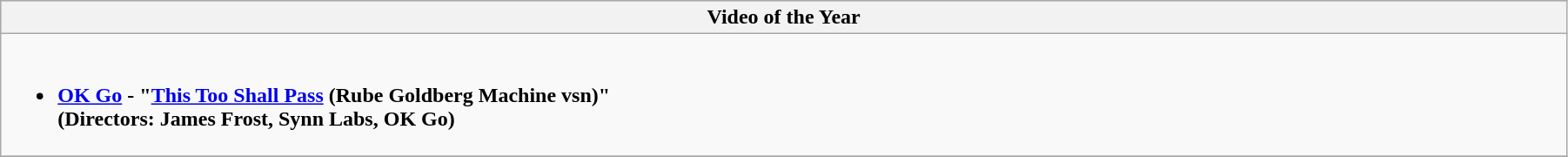<table class="wikitable" style="width:95%">
<tr bgcolor="#bebebe">
<th width="100%">Video of the Year</th>
</tr>
<tr>
<td valign="top"><br><ul><li><strong><a href='#'>OK Go</a> - "<a href='#'>This Too Shall Pass</a> (Rube Goldberg Machine vsn)"</strong> <br> <strong>(Directors: James Frost, Synn Labs, OK Go)</strong></li></ul></td>
</tr>
<tr>
</tr>
</table>
